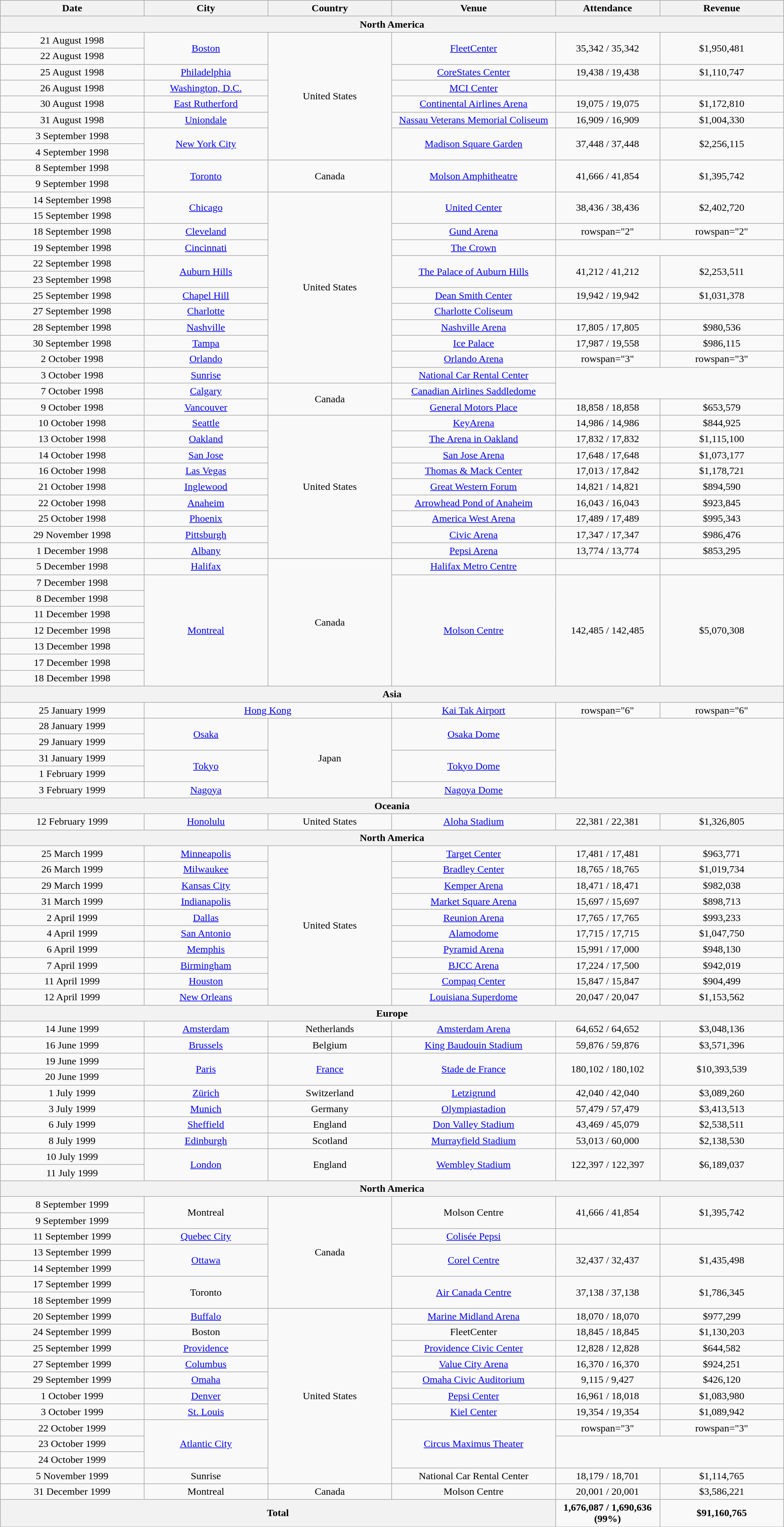<table class="wikitable" style="text-align:center;">
<tr>
<th scope="col" style="width:14em;">Date</th>
<th scope="col" style="width:12em;">City</th>
<th scope="col" style="width:12em;">Country</th>
<th scope="col" style="width:16em;">Venue</th>
<th scope="col" style="width:10em;">Attendance</th>
<th scope="col" style="width:12em;">Revenue</th>
</tr>
<tr>
<th colspan="6"><strong>North America</strong></th>
</tr>
<tr>
<td>21 August 1998</td>
<td rowspan="2"><a href='#'>Boston</a></td>
<td rowspan="8">United States</td>
<td rowspan="2"><a href='#'>FleetCenter</a></td>
<td rowspan="2">35,342 / 35,342</td>
<td rowspan="2">$1,950,481</td>
</tr>
<tr>
<td>22 August 1998</td>
</tr>
<tr>
<td>25 August 1998</td>
<td><a href='#'>Philadelphia</a></td>
<td><a href='#'>CoreStates Center</a></td>
<td>19,438 / 19,438</td>
<td>$1,110,747</td>
</tr>
<tr>
<td>26 August 1998</td>
<td><a href='#'>Washington, D.C.</a></td>
<td><a href='#'>MCI Center</a></td>
<td></td>
<td></td>
</tr>
<tr>
<td>30 August 1998</td>
<td><a href='#'>East Rutherford</a></td>
<td><a href='#'>Continental Airlines Arena</a></td>
<td>19,075 / 19,075</td>
<td>$1,172,810</td>
</tr>
<tr>
<td>31 August 1998</td>
<td><a href='#'>Uniondale</a></td>
<td><a href='#'>Nassau Veterans Memorial Coliseum</a></td>
<td>16,909 / 16,909</td>
<td>$1,004,330</td>
</tr>
<tr>
<td>3 September 1998</td>
<td rowspan="2"><a href='#'>New York City</a></td>
<td rowspan="2"><a href='#'>Madison Square Garden</a></td>
<td rowspan="2">37,448 / 37,448</td>
<td rowspan="2">$2,256,115</td>
</tr>
<tr>
<td>4 September 1998</td>
</tr>
<tr>
<td>8 September 1998</td>
<td rowspan="2"><a href='#'>Toronto</a></td>
<td rowspan="2">Canada</td>
<td rowspan="2"><a href='#'>Molson Amphitheatre</a></td>
<td rowspan="2">41,666 / 41,854</td>
<td rowspan="2">$1,395,742</td>
</tr>
<tr>
<td>9 September 1998</td>
</tr>
<tr>
<td>14 September 1998</td>
<td rowspan="2"><a href='#'>Chicago</a></td>
<td rowspan="12">United States</td>
<td rowspan="2"><a href='#'>United Center</a></td>
<td rowspan="2">38,436 / 38,436</td>
<td rowspan="2">$2,402,720</td>
</tr>
<tr>
<td>15 September 1998</td>
</tr>
<tr>
<td>18 September 1998</td>
<td><a href='#'>Cleveland</a></td>
<td><a href='#'>Gund Arena</a></td>
<td>rowspan="2" </td>
<td>rowspan="2" </td>
</tr>
<tr>
<td>19 September 1998</td>
<td><a href='#'>Cincinnati</a></td>
<td><a href='#'>The Crown</a></td>
</tr>
<tr>
<td>22 September 1998</td>
<td rowspan="2"><a href='#'>Auburn Hills</a></td>
<td rowspan="2"><a href='#'>The Palace of Auburn Hills</a></td>
<td rowspan="2">41,212 / 41,212</td>
<td rowspan="2">$2,253,511</td>
</tr>
<tr>
<td>23 September 1998</td>
</tr>
<tr>
<td>25 September 1998</td>
<td><a href='#'>Chapel Hill</a></td>
<td><a href='#'>Dean Smith Center</a></td>
<td>19,942 / 19,942</td>
<td>$1,031,378</td>
</tr>
<tr>
<td>27 September 1998</td>
<td><a href='#'>Charlotte</a></td>
<td><a href='#'>Charlotte Coliseum</a></td>
<td></td>
<td></td>
</tr>
<tr>
<td>28 September 1998</td>
<td><a href='#'>Nashville</a></td>
<td><a href='#'>Nashville Arena</a></td>
<td>17,805 / 17,805</td>
<td>$980,536</td>
</tr>
<tr>
<td>30 September 1998</td>
<td><a href='#'>Tampa</a></td>
<td><a href='#'>Ice Palace</a></td>
<td>17,987 / 19,558</td>
<td>$986,115</td>
</tr>
<tr>
<td>2 October 1998</td>
<td><a href='#'>Orlando</a></td>
<td><a href='#'>Orlando Arena</a></td>
<td>rowspan="3" </td>
<td>rowspan="3" </td>
</tr>
<tr>
<td>3 October 1998</td>
<td><a href='#'>Sunrise</a></td>
<td><a href='#'>National Car Rental Center</a></td>
</tr>
<tr>
<td>7 October 1998</td>
<td><a href='#'>Calgary</a></td>
<td rowspan="2">Canada</td>
<td><a href='#'>Canadian Airlines Saddledome</a></td>
</tr>
<tr>
<td>9 October 1998</td>
<td><a href='#'>Vancouver</a></td>
<td><a href='#'>General Motors Place</a></td>
<td>18,858 / 18,858</td>
<td>$653,579</td>
</tr>
<tr>
<td>10 October 1998</td>
<td><a href='#'>Seattle</a></td>
<td rowspan="9">United States</td>
<td><a href='#'>KeyArena</a></td>
<td>14,986 / 14,986</td>
<td>$844,925</td>
</tr>
<tr>
<td>13 October 1998</td>
<td><a href='#'>Oakland</a></td>
<td><a href='#'>The Arena in Oakland</a></td>
<td>17,832 / 17,832</td>
<td>$1,115,100</td>
</tr>
<tr>
<td>14 October 1998</td>
<td><a href='#'>San Jose</a></td>
<td><a href='#'>San Jose Arena</a></td>
<td>17,648 / 17,648</td>
<td>$1,073,177</td>
</tr>
<tr>
<td>16 October 1998</td>
<td><a href='#'>Las Vegas</a></td>
<td><a href='#'>Thomas & Mack Center</a></td>
<td>17,013 / 17,842</td>
<td>$1,178,721</td>
</tr>
<tr>
<td>21 October 1998</td>
<td><a href='#'>Inglewood</a></td>
<td><a href='#'>Great Western Forum</a></td>
<td>14,821 / 14,821</td>
<td>$894,590</td>
</tr>
<tr>
<td>22 October 1998</td>
<td><a href='#'>Anaheim</a></td>
<td><a href='#'>Arrowhead Pond of Anaheim</a></td>
<td>16,043 / 16,043</td>
<td>$923,845</td>
</tr>
<tr>
<td>25 October 1998</td>
<td><a href='#'>Phoenix</a></td>
<td><a href='#'>America West Arena</a></td>
<td>17,489 / 17,489</td>
<td>$995,343</td>
</tr>
<tr>
<td>29 November 1998</td>
<td><a href='#'>Pittsburgh</a></td>
<td><a href='#'>Civic Arena</a></td>
<td>17,347 / 17,347</td>
<td>$986,476</td>
</tr>
<tr>
<td>1 December 1998</td>
<td><a href='#'>Albany</a></td>
<td><a href='#'>Pepsi Arena</a></td>
<td>13,774 / 13,774</td>
<td>$853,295</td>
</tr>
<tr>
<td>5 December 1998</td>
<td><a href='#'>Halifax</a></td>
<td rowspan="8">Canada</td>
<td><a href='#'>Halifax Metro Centre</a></td>
<td></td>
<td></td>
</tr>
<tr>
<td>7 December 1998</td>
<td rowspan="7"><a href='#'>Montreal</a></td>
<td rowspan="7"><a href='#'>Molson Centre</a></td>
<td rowspan="7">142,485 / 142,485</td>
<td rowspan="7">$5,070,308</td>
</tr>
<tr>
<td>8 December 1998</td>
</tr>
<tr>
<td>11 December 1998</td>
</tr>
<tr>
<td>12 December 1998</td>
</tr>
<tr>
<td>13 December 1998</td>
</tr>
<tr>
<td>17 December 1998</td>
</tr>
<tr>
<td>18 December 1998</td>
</tr>
<tr>
<th colspan="6">Asia</th>
</tr>
<tr>
<td>25 January 1999</td>
<td colspan="2"><a href='#'>Hong Kong</a></td>
<td><a href='#'>Kai Tak Airport</a></td>
<td>rowspan="6" </td>
<td>rowspan="6" </td>
</tr>
<tr>
<td align="center">28 January 1999</td>
<td align="center" rowspan="2"><a href='#'>Osaka</a></td>
<td align="center" rowspan="5">Japan</td>
<td align="center" rowspan="2"><a href='#'>Osaka Dome</a></td>
</tr>
<tr>
<td align="center">29 January 1999</td>
</tr>
<tr>
<td align="center">31 January 1999</td>
<td align="center" rowspan="2"><a href='#'>Tokyo</a></td>
<td align="center" rowspan="2"><a href='#'>Tokyo Dome</a></td>
</tr>
<tr>
<td align="center">1 February 1999</td>
</tr>
<tr>
<td align="center">3 February 1999</td>
<td align="center"><a href='#'>Nagoya</a></td>
<td align="center"><a href='#'>Nagoya Dome</a></td>
</tr>
<tr>
<th colspan="6">Oceania</th>
</tr>
<tr>
<td>12 February 1999</td>
<td><a href='#'>Honolulu</a></td>
<td>United States</td>
<td><a href='#'>Aloha Stadium</a></td>
<td>22,381 / 22,381</td>
<td>$1,326,805</td>
</tr>
<tr>
<th colspan="6">North America</th>
</tr>
<tr>
<td>25 March 1999</td>
<td><a href='#'>Minneapolis</a></td>
<td rowspan="10">United States</td>
<td><a href='#'>Target Center</a></td>
<td>17,481 / 17,481</td>
<td>$963,771</td>
</tr>
<tr>
<td>26 March 1999</td>
<td><a href='#'>Milwaukee</a></td>
<td><a href='#'>Bradley Center</a></td>
<td>18,765 / 18,765</td>
<td>$1,019,734</td>
</tr>
<tr>
<td>29 March 1999</td>
<td><a href='#'>Kansas City</a></td>
<td><a href='#'>Kemper Arena</a></td>
<td>18,471 / 18,471</td>
<td>$982,038</td>
</tr>
<tr>
<td>31 March 1999</td>
<td><a href='#'>Indianapolis</a></td>
<td><a href='#'>Market Square Arena</a></td>
<td>15,697 / 15,697</td>
<td>$898,713</td>
</tr>
<tr>
<td>2 April 1999</td>
<td><a href='#'>Dallas</a></td>
<td><a href='#'>Reunion Arena</a></td>
<td>17,765 / 17,765</td>
<td>$993,233</td>
</tr>
<tr>
<td>4 April 1999</td>
<td><a href='#'>San Antonio</a></td>
<td><a href='#'>Alamodome</a></td>
<td>17,715 / 17,715</td>
<td>$1,047,750</td>
</tr>
<tr>
<td>6 April 1999</td>
<td><a href='#'>Memphis</a></td>
<td><a href='#'>Pyramid Arena</a></td>
<td>15,991 / 17,000</td>
<td>$948,130</td>
</tr>
<tr>
<td>7 April 1999</td>
<td><a href='#'>Birmingham</a></td>
<td><a href='#'>BJCC Arena</a></td>
<td>17,224 / 17,500</td>
<td>$942,019</td>
</tr>
<tr>
<td>11 April 1999</td>
<td><a href='#'>Houston</a></td>
<td><a href='#'>Compaq Center</a></td>
<td>15,847 / 15,847</td>
<td>$904,499</td>
</tr>
<tr>
<td>12 April 1999</td>
<td><a href='#'>New Orleans</a></td>
<td><a href='#'>Louisiana Superdome</a></td>
<td>20,047 / 20,047</td>
<td>$1,153,562</td>
</tr>
<tr>
<th colspan="6">Europe</th>
</tr>
<tr>
<td>14 June 1999</td>
<td><a href='#'>Amsterdam</a></td>
<td>Netherlands</td>
<td><a href='#'>Amsterdam Arena</a></td>
<td>64,652 / 64,652</td>
<td>$3,048,136</td>
</tr>
<tr>
<td>16 June 1999</td>
<td><a href='#'>Brussels</a></td>
<td>Belgium</td>
<td><a href='#'>King Baudouin Stadium</a></td>
<td>59,876 / 59,876</td>
<td>$3,571,396</td>
</tr>
<tr>
<td>19 June 1999</td>
<td rowspan="2"><a href='#'>Paris</a></td>
<td rowspan="2"><a href='#'>France</a></td>
<td rowspan="2"><a href='#'>Stade de France</a></td>
<td rowspan="2">180,102 / 180,102</td>
<td rowspan="2">$10,393,539</td>
</tr>
<tr>
<td>20 June 1999</td>
</tr>
<tr>
<td>1 July 1999</td>
<td><a href='#'>Zürich</a></td>
<td>Switzerland</td>
<td><a href='#'>Letzigrund</a></td>
<td>42,040 / 42,040</td>
<td>$3,089,260</td>
</tr>
<tr>
<td>3 July 1999</td>
<td><a href='#'>Munich</a></td>
<td>Germany</td>
<td><a href='#'>Olympiastadion</a></td>
<td>57,479 / 57,479</td>
<td>$3,413,513</td>
</tr>
<tr>
<td>6 July 1999</td>
<td><a href='#'>Sheffield</a></td>
<td>England</td>
<td><a href='#'>Don Valley Stadium</a></td>
<td>43,469 / 45,079</td>
<td>$2,538,511</td>
</tr>
<tr>
<td>8 July 1999</td>
<td><a href='#'>Edinburgh</a></td>
<td>Scotland</td>
<td><a href='#'>Murrayfield Stadium</a></td>
<td>53,013  / 60,000</td>
<td>$2,138,530</td>
</tr>
<tr>
<td>10 July 1999</td>
<td rowspan="2"><a href='#'>London</a></td>
<td rowspan="2">England</td>
<td rowspan="2"><a href='#'>Wembley Stadium</a></td>
<td rowspan="2">122,397 / 122,397</td>
<td rowspan="2">$6,189,037</td>
</tr>
<tr>
<td>11 July 1999</td>
</tr>
<tr>
<th colspan="8"><strong>North America</strong></th>
</tr>
<tr>
<td>8 September 1999</td>
<td rowspan="2">Montreal</td>
<td rowspan="7">Canada</td>
<td rowspan="2">Molson Centre</td>
<td rowspan="2">41,666 / 41,854</td>
<td rowspan="2">$1,395,742</td>
</tr>
<tr>
<td>9 September 1999</td>
</tr>
<tr>
<td>11 September 1999</td>
<td><a href='#'>Quebec City</a></td>
<td><a href='#'>Colisée Pepsi</a></td>
<td></td>
<td></td>
</tr>
<tr>
<td>13 September 1999</td>
<td rowspan="2"><a href='#'>Ottawa</a></td>
<td rowspan="2"><a href='#'>Corel Centre</a></td>
<td rowspan="2">32,437 / 32,437</td>
<td rowspan="2">$1,435,498</td>
</tr>
<tr>
<td>14 September 1999</td>
</tr>
<tr>
<td>17 September 1999</td>
<td rowspan="2">Toronto</td>
<td rowspan="2"><a href='#'>Air Canada Centre</a></td>
<td rowspan="2">37,138 / 37,138</td>
<td rowspan="2">$1,786,345</td>
</tr>
<tr>
<td>18 September 1999</td>
</tr>
<tr>
<td>20 September 1999</td>
<td><a href='#'>Buffalo</a></td>
<td rowspan="11">United States</td>
<td><a href='#'>Marine Midland Arena</a></td>
<td>18,070 / 18,070</td>
<td>$977,299</td>
</tr>
<tr>
<td>24 September 1999</td>
<td>Boston</td>
<td>FleetCenter</td>
<td>18,845 / 18,845</td>
<td>$1,130,203</td>
</tr>
<tr>
<td>25 September 1999</td>
<td><a href='#'>Providence</a></td>
<td><a href='#'>Providence Civic Center</a></td>
<td>12,828 / 12,828</td>
<td>$644,582</td>
</tr>
<tr>
<td>27 September 1999</td>
<td><a href='#'>Columbus</a></td>
<td><a href='#'>Value City Arena</a></td>
<td>16,370 / 16,370</td>
<td>$924,251</td>
</tr>
<tr>
<td>29 September 1999</td>
<td><a href='#'>Omaha</a></td>
<td><a href='#'>Omaha Civic Auditorium</a></td>
<td>9,115 / 9,427</td>
<td>$426,120</td>
</tr>
<tr>
<td>1 October 1999</td>
<td><a href='#'>Denver</a></td>
<td><a href='#'>Pepsi Center</a></td>
<td>16,961 / 18,018</td>
<td>$1,083,980</td>
</tr>
<tr>
<td>3 October 1999</td>
<td><a href='#'>St. Louis</a></td>
<td><a href='#'>Kiel Center</a></td>
<td>19,354 / 19,354</td>
<td>$1,089,942</td>
</tr>
<tr>
<td>22 October 1999</td>
<td rowspan="3"><a href='#'>Atlantic City</a></td>
<td rowspan="3"><a href='#'>Circus Maximus Theater</a></td>
<td>rowspan="3" </td>
<td>rowspan="3" </td>
</tr>
<tr>
<td>23 October 1999</td>
</tr>
<tr>
<td>24 October 1999</td>
</tr>
<tr>
<td>5 November 1999</td>
<td>Sunrise</td>
<td>National Car Rental Center</td>
<td>18,179 / 18,701</td>
<td>$1,114,765</td>
</tr>
<tr>
<td>31 December 1999</td>
<td>Montreal</td>
<td>Canada</td>
<td>Molson Centre</td>
<td>20,001 / 20,001</td>
<td>$3,586,221</td>
</tr>
<tr>
<th colspan="4">Total</th>
<td><strong>1,676,087 / 1,690,636 (99%)</strong></td>
<td><strong>$91,160,765</strong></td>
</tr>
<tr>
</tr>
</table>
